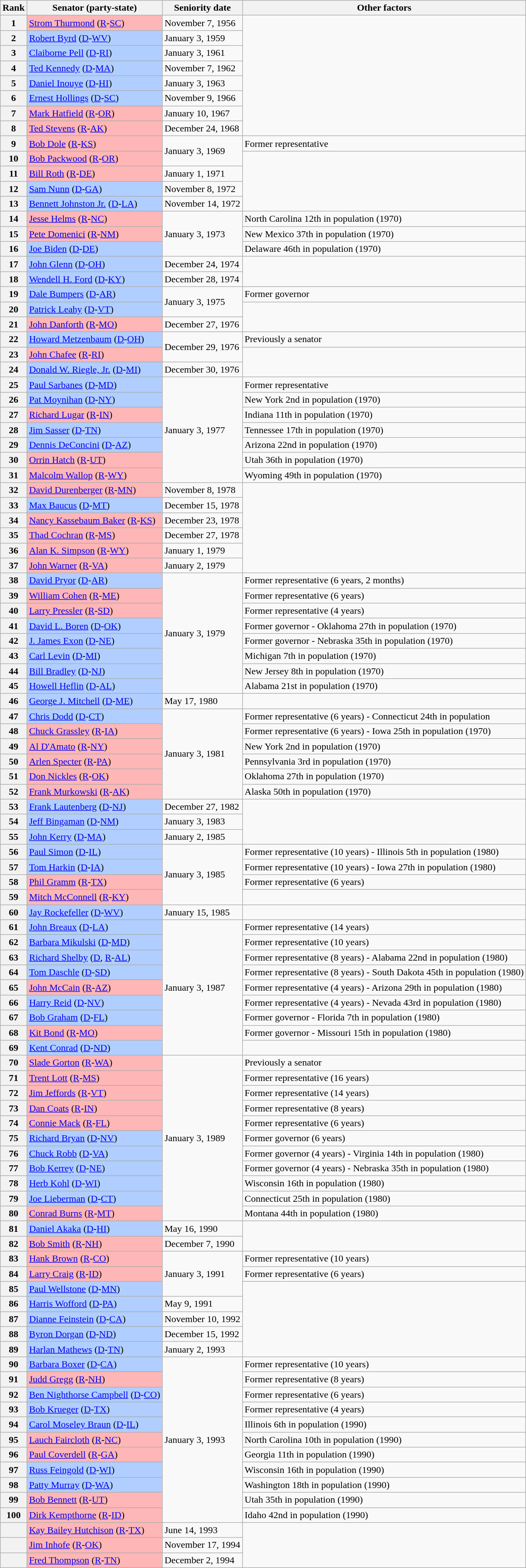<table class=wikitable>
<tr valign=bottom>
<th>Rank</th>
<th>Senator (party-state)</th>
<th>Seniority date</th>
<th>Other factors</th>
</tr>
<tr>
<th>1</th>
<td style="background-color:#FFB6B6"><a href='#'>Strom Thurmond</a> (<a href='#'>R</a>-<a href='#'>SC</a>)</td>
<td>November 7, 1956</td>
<td rowspan=8></td>
</tr>
<tr>
<th>2</th>
<td style="background-color:#B0CEFF"><a href='#'>Robert Byrd</a> (<a href='#'>D</a>-<a href='#'>WV</a>)</td>
<td>January 3, 1959</td>
</tr>
<tr>
<th>3</th>
<td style="background-color:#B0CEFF"><a href='#'>Claiborne Pell</a> (<a href='#'>D</a>-<a href='#'>RI</a>)</td>
<td>January 3, 1961</td>
</tr>
<tr>
<th>4</th>
<td style="background-color:#B0CEFF"><a href='#'>Ted Kennedy</a> (<a href='#'>D</a>-<a href='#'>MA</a>)</td>
<td>November 7, 1962</td>
</tr>
<tr>
<th>5</th>
<td style="background-color:#B0CEFF"><a href='#'>Daniel Inouye</a> (<a href='#'>D</a>-<a href='#'>HI</a>)</td>
<td>January 3, 1963</td>
</tr>
<tr>
<th>6</th>
<td style="background-color:#B0CEFF"><a href='#'>Ernest Hollings</a> (<a href='#'>D</a>-<a href='#'>SC</a>)</td>
<td>November 9, 1966</td>
</tr>
<tr>
<th>7</th>
<td style="background-color:#FFB6B6"><a href='#'>Mark Hatfield</a> (<a href='#'>R</a>-<a href='#'>OR</a>)</td>
<td>January 10, 1967</td>
</tr>
<tr>
<th>8</th>
<td style="background-color:#FFB6B6"><a href='#'>Ted Stevens</a> (<a href='#'>R</a>-<a href='#'>AK</a>)</td>
<td>December 24, 1968</td>
</tr>
<tr>
<th>9</th>
<td style="background-color:#FFB6B6"><a href='#'>Bob Dole</a> (<a href='#'>R</a>-<a href='#'>KS</a>)</td>
<td rowspan= 2>January 3, 1969</td>
<td>Former representative</td>
</tr>
<tr>
<th>10</th>
<td style="background-color:#FFB6B6"><a href='#'>Bob Packwood</a> (<a href='#'>R</a>-<a href='#'>OR</a>)</td>
<td rowspan=4></td>
</tr>
<tr>
<th>11</th>
<td style="background-color:#FFB6B6"><a href='#'>Bill Roth</a> (<a href='#'>R</a>-<a href='#'>DE</a>)</td>
<td>January 1, 1971</td>
</tr>
<tr>
<th>12</th>
<td style="background-color:#B0CEFF"><a href='#'>Sam Nunn</a> (<a href='#'>D</a>-<a href='#'>GA</a>)</td>
<td>November 8, 1972</td>
</tr>
<tr>
<th>13</th>
<td style="background-color:#B0CEFF"><a href='#'>Bennett Johnston Jr.</a> (<a href='#'>D</a>-<a href='#'>LA</a>)</td>
<td>November 14, 1972</td>
</tr>
<tr>
<th>14</th>
<td style="background-color:#FFB6B6"><a href='#'>Jesse Helms</a> (<a href='#'>R</a>-<a href='#'>NC</a>)</td>
<td rowspan= 3>January 3, 1973</td>
<td>North Carolina 12th in population (1970)</td>
</tr>
<tr>
<th>15</th>
<td style="background-color:#FFB6B6"><a href='#'>Pete Domenici</a> (<a href='#'>R</a>-<a href='#'>NM</a>)</td>
<td>New Mexico 37th in population (1970)</td>
</tr>
<tr>
<th>16</th>
<td style="background-color:#B0CEFF"><a href='#'>Joe Biden</a> (<a href='#'>D</a>-<a href='#'>DE</a>)</td>
<td>Delaware 46th in population (1970)</td>
</tr>
<tr>
<th>17</th>
<td style="background-color:#B0CEFF"><a href='#'>John Glenn</a> (<a href='#'>D</a>-<a href='#'>OH</a>)</td>
<td>December 24, 1974</td>
<td rowspan=2></td>
</tr>
<tr>
<th>18</th>
<td style="background-color:#B0CEFF"><a href='#'>Wendell H. Ford</a> (<a href='#'>D</a>-<a href='#'>KY</a>)</td>
<td>December 28, 1974</td>
</tr>
<tr>
<th>19</th>
<td style="background-color:#B0CEFF"><a href='#'>Dale Bumpers</a> (<a href='#'>D</a>-<a href='#'>AR</a>)</td>
<td rowspan= 2>January 3, 1975</td>
<td>Former governor</td>
</tr>
<tr>
<th>20</th>
<td style="background-color:#B0CEFF"><a href='#'>Patrick Leahy</a> (<a href='#'>D</a>-<a href='#'>VT</a>)</td>
<td rowspan=2></td>
</tr>
<tr>
<th>21</th>
<td style="background-color:#FFB6B6"><a href='#'>John Danforth</a> (<a href='#'>R</a>-<a href='#'>MO</a>)</td>
<td>December 27, 1976</td>
</tr>
<tr>
<th>22</th>
<td style="background-color:#B0CEFF"><a href='#'>Howard Metzenbaum</a> (<a href='#'>D</a>-<a href='#'>OH</a>)</td>
<td rowspan=2>December 29, 1976</td>
<td>Previously a senator</td>
</tr>
<tr>
<th>23</th>
<td style="background-color:#FFB6B6"><a href='#'>John Chafee</a> (<a href='#'>R</a>-<a href='#'>RI</a>)</td>
<td rowspan=2></td>
</tr>
<tr>
<th>24</th>
<td style="background-color:#B0CEFF"><a href='#'>Donald W. Riegle, Jr.</a> (<a href='#'>D</a>-<a href='#'>MI</a>)</td>
<td>December 30, 1976</td>
</tr>
<tr>
<th>25</th>
<td style="background-color:#B0CEFF"><a href='#'>Paul Sarbanes</a> (<a href='#'>D</a>-<a href='#'>MD</a>)</td>
<td rowspan=7>January 3, 1977</td>
<td>Former representative</td>
</tr>
<tr>
<th>26</th>
<td style="background-color:#B0CEFF"><a href='#'>Pat Moynihan</a> (<a href='#'>D</a>-<a href='#'>NY</a>)</td>
<td>New York 2nd in population (1970)</td>
</tr>
<tr>
<th>27</th>
<td style="background-color:#FFB6B6"><a href='#'>Richard Lugar</a> (<a href='#'>R</a>-<a href='#'>IN</a>)</td>
<td>Indiana 11th in population (1970)</td>
</tr>
<tr>
<th>28</th>
<td style="background-color:#B0CEFF"><a href='#'>Jim Sasser</a> (<a href='#'>D</a>-<a href='#'>TN</a>)</td>
<td>Tennessee 17th in population (1970)</td>
</tr>
<tr>
<th>29</th>
<td style="background-color:#B0CEFF"><a href='#'>Dennis DeConcini</a> (<a href='#'>D</a>-<a href='#'>AZ</a>)</td>
<td>Arizona 22nd in population (1970)</td>
</tr>
<tr>
<th>30</th>
<td style="background-color:#FFB6B6"><a href='#'>Orrin Hatch</a> (<a href='#'>R</a>-<a href='#'>UT</a>)</td>
<td>Utah 36th in population (1970)</td>
</tr>
<tr>
<th>31</th>
<td style="background-color:#FFB6B6"><a href='#'>Malcolm Wallop</a> (<a href='#'>R</a>-<a href='#'>WY</a>)</td>
<td>Wyoming 49th in population (1970)</td>
</tr>
<tr>
<th>32</th>
<td style="background-color:#FFB6B6"><a href='#'>David Durenberger</a> (<a href='#'>R</a>-<a href='#'>MN</a>)</td>
<td>November 8, 1978</td>
<td rowspan=6></td>
</tr>
<tr>
<th>33</th>
<td style="background-color:#B0CEFF"><a href='#'>Max Baucus</a> (<a href='#'>D</a>-<a href='#'>MT</a>)</td>
<td>December 15, 1978</td>
</tr>
<tr>
<th>34</th>
<td style="background-color:#FFB6B6"><a href='#'>Nancy Kassebaum Baker</a> (<a href='#'>R</a>-<a href='#'>KS</a>)</td>
<td>December 23, 1978</td>
</tr>
<tr>
<th>35</th>
<td style="background-color:#FFB6B6"><a href='#'>Thad Cochran</a> (<a href='#'>R</a>-<a href='#'>MS</a>)</td>
<td>December 27, 1978</td>
</tr>
<tr>
<th>36</th>
<td style="background-color:#FFB6B6"><a href='#'>Alan K. Simpson</a> (<a href='#'>R</a>-<a href='#'>WY</a>)</td>
<td>January 1, 1979</td>
</tr>
<tr>
<th>37</th>
<td style="background-color:#FFB6B6"><a href='#'>John Warner</a> (<a href='#'>R</a>-<a href='#'>VA</a>)</td>
<td>January 2, 1979</td>
</tr>
<tr>
<th>38</th>
<td style="background-color:#B0CEFF"><a href='#'>David Pryor</a> (<a href='#'>D</a>-<a href='#'>AR</a>)</td>
<td rowspan=8>January 3, 1979</td>
<td>Former representative (6 years, 2 months)</td>
</tr>
<tr>
<th>39</th>
<td style="background-color:#FFB6B6"><a href='#'>William Cohen</a> (<a href='#'>R</a>-<a href='#'>ME</a>)</td>
<td>Former representative (6 years)</td>
</tr>
<tr>
<th>40</th>
<td style="background-color:#FFB6B6"><a href='#'>Larry Pressler</a> (<a href='#'>R</a>-<a href='#'>SD</a>)</td>
<td>Former representative (4 years)</td>
</tr>
<tr>
<th>41</th>
<td style="background-color:#B0CEFF"><a href='#'>David L. Boren</a> (<a href='#'>D</a>-<a href='#'>OK</a>)</td>
<td>Former governor - Oklahoma 27th in population (1970)</td>
</tr>
<tr>
<th>42</th>
<td style="background-color:#B0CEFF"><a href='#'>J. James Exon</a> (<a href='#'>D</a>-<a href='#'>NE</a>)</td>
<td>Former governor - Nebraska 35th in population (1970)</td>
</tr>
<tr>
<th>43</th>
<td style="background-color:#B0CEFF"><a href='#'>Carl Levin</a> (<a href='#'>D</a>-<a href='#'>MI</a>)</td>
<td>Michigan 7th in population (1970)</td>
</tr>
<tr>
<th>44</th>
<td style="background-color:#B0CEFF"><a href='#'>Bill Bradley</a> (<a href='#'>D</a>-<a href='#'>NJ</a>)</td>
<td>New Jersey 8th in population (1970)</td>
</tr>
<tr>
<th>45</th>
<td style="background-color:#B0CEFF"><a href='#'>Howell Heflin</a> (<a href='#'>D</a>-<a href='#'>AL</a>)</td>
<td>Alabama 21st in population (1970)</td>
</tr>
<tr>
<th>46</th>
<td style="background-color:#B0CEFF"><a href='#'>George J. Mitchell</a> (<a href='#'>D</a>-<a href='#'>ME</a>)</td>
<td>May 17, 1980</td>
<td></td>
</tr>
<tr>
<th>47</th>
<td style="background-color:#B0CEFF"><a href='#'>Chris Dodd</a> (<a href='#'>D</a>-<a href='#'>CT</a>)</td>
<td rowspan=6>January 3, 1981</td>
<td>Former representative (6 years) - Connecticut 24th in population</td>
</tr>
<tr>
<th>48</th>
<td style="background-color:#FFB6B6"><a href='#'>Chuck Grassley</a> (<a href='#'>R</a>-<a href='#'>IA</a>)</td>
<td>Former representative (6 years) - Iowa 25th in population (1970)</td>
</tr>
<tr>
<th>49</th>
<td style="background-color:#FFB6B6"><a href='#'>Al D'Amato</a> (<a href='#'>R</a>-<a href='#'>NY</a>)</td>
<td>New York 2nd in population (1970)</td>
</tr>
<tr>
<th>50</th>
<td style="background-color:#FFB6B6"><a href='#'>Arlen Specter</a> (<a href='#'>R</a>-<a href='#'>PA</a>)</td>
<td>Pennsylvania 3rd in population (1970)</td>
</tr>
<tr>
<th>51</th>
<td style="background-color:#FFB6B6"><a href='#'>Don Nickles</a> (<a href='#'>R</a>-<a href='#'>OK</a>)</td>
<td>Oklahoma 27th in population (1970)</td>
</tr>
<tr>
<th>52</th>
<td style="background-color:#FFB6B6"><a href='#'>Frank Murkowski</a> (<a href='#'>R</a>-<a href='#'>AK</a>)</td>
<td>Alaska 50th in population (1970)</td>
</tr>
<tr>
<th>53</th>
<td style="background-color:#B0CEFF"><a href='#'>Frank Lautenberg</a> (<a href='#'>D</a>-<a href='#'>NJ</a>)</td>
<td>December 27, 1982</td>
<td rowspan=3></td>
</tr>
<tr>
<th>54</th>
<td style="background-color:#B0CEFF"><a href='#'>Jeff Bingaman</a> (<a href='#'>D</a>-<a href='#'>NM</a>)</td>
<td>January 3, 1983</td>
</tr>
<tr>
<th>55</th>
<td style="background-color:#B0CEFF"><a href='#'>John Kerry</a> (<a href='#'>D</a>-<a href='#'>MA</a>)</td>
<td>January 2, 1985</td>
</tr>
<tr>
<th>56</th>
<td style="background-color:#B0CEFF"><a href='#'>Paul Simon</a> (<a href='#'>D</a>-<a href='#'>IL</a>)</td>
<td rowspan=4>January 3, 1985</td>
<td>Former representative (10 years) - Illinois 5th in population (1980)</td>
</tr>
<tr>
<th>57</th>
<td style="background-color:#B0CEFF"><a href='#'>Tom Harkin</a> (<a href='#'>D</a>-<a href='#'>IA</a>)</td>
<td>Former representative (10 years) - Iowa 27th in population (1980)</td>
</tr>
<tr>
<th>58</th>
<td style="background-color:#FFB6B6"><a href='#'>Phil Gramm</a> (<a href='#'>R</a>-<a href='#'>TX</a>)</td>
<td>Former representative (6 years)</td>
</tr>
<tr>
<th>59</th>
<td style="background-color:#FFB6B6"><a href='#'>Mitch McConnell</a> (<a href='#'>R</a>-<a href='#'>KY</a>)</td>
<td> </td>
</tr>
<tr>
<th>60</th>
<td style="background-color:#B0CEFF"><a href='#'>Jay Rockefeller</a> (<a href='#'>D</a>-<a href='#'>WV</a>)</td>
<td>January 15, 1985</td>
<td></td>
</tr>
<tr>
<th>61</th>
<td style="background-color:#B0CEFF"><a href='#'>John Breaux</a> (<a href='#'>D</a>-<a href='#'>LA</a>)</td>
<td rowspan=9>January 3, 1987</td>
<td>Former representative (14 years)</td>
</tr>
<tr>
<th>62</th>
<td style="background-color:#B0CEFF"><a href='#'>Barbara Mikulski</a> (<a href='#'>D</a>-<a href='#'>MD</a>)</td>
<td>Former representative (10 years)</td>
</tr>
<tr>
<th>63</th>
<td style="background-color:#B0CEFF"><a href='#'>Richard Shelby</a> (<a href='#'>D</a>, <a href='#'>R</a>-<a href='#'>AL</a>)</td>
<td>Former representative (8 years) - Alabama 22nd in population (1980)</td>
</tr>
<tr>
<th>64</th>
<td style="background-color:#B0CEFF"><a href='#'>Tom Daschle</a> (<a href='#'>D</a>-<a href='#'>SD</a>)</td>
<td>Former representative (8 years) - South Dakota 45th in population (1980)</td>
</tr>
<tr>
<th>65</th>
<td style="background-color:#FFB6B6"><a href='#'>John McCain</a> (<a href='#'>R</a>-<a href='#'>AZ</a>)</td>
<td>Former representative (4 years) - Arizona 29th in population (1980)</td>
</tr>
<tr>
<th>66</th>
<td style="background-color:#B0CEFF"><a href='#'>Harry Reid</a> (<a href='#'>D</a>-<a href='#'>NV</a>)</td>
<td>Former representative (4 years) - Nevada 43rd in population (1980)</td>
</tr>
<tr>
<th>67</th>
<td style="background-color:#B0CEFF"><a href='#'>Bob Graham</a> (<a href='#'>D</a>-<a href='#'>FL</a>)</td>
<td>Former governor - Florida 7th in population (1980)</td>
</tr>
<tr>
<th>68</th>
<td style="background-color:#FFB6B6"><a href='#'>Kit Bond</a> (<a href='#'>R</a>-<a href='#'>MO</a>)</td>
<td>Former governor - Missouri 15th in population (1980)</td>
</tr>
<tr>
<th>69</th>
<td style="background-color:#B0CEFF"><a href='#'>Kent Conrad</a> (<a href='#'>D</a>-<a href='#'>ND</a>)</td>
<td></td>
</tr>
<tr>
<th>70</th>
<td style="background-color:#FFB6B6"><a href='#'>Slade Gorton</a> (<a href='#'>R</a>-<a href='#'>WA</a>)</td>
<td rowspan=11>January 3, 1989</td>
<td>Previously a senator</td>
</tr>
<tr>
<th>71</th>
<td style="background-color:#FFB6B6"><a href='#'>Trent Lott</a> (<a href='#'>R</a>-<a href='#'>MS</a>)</td>
<td>Former representative (16 years)</td>
</tr>
<tr>
<th>72</th>
<td style="background-color:#FFB6B6"><a href='#'>Jim Jeffords</a> (<a href='#'>R</a>-<a href='#'>VT</a>)</td>
<td>Former representative (14 years)</td>
</tr>
<tr>
<th>73</th>
<td style="background-color:#FFB6B6"><a href='#'>Dan Coats</a> (<a href='#'>R</a>-<a href='#'>IN</a>)</td>
<td>Former representative (8 years)</td>
</tr>
<tr>
<th>74</th>
<td style="background-color:#FFB6B6"><a href='#'>Connie Mack</a> (<a href='#'>R</a>-<a href='#'>FL</a>)</td>
<td>Former representative (6 years)</td>
</tr>
<tr>
<th>75</th>
<td style="background-color:#B0CEFF"><a href='#'>Richard Bryan</a> (<a href='#'>D</a>-<a href='#'>NV</a>)</td>
<td>Former governor (6 years)</td>
</tr>
<tr>
<th>76</th>
<td style="background-color:#B0CEFF"><a href='#'>Chuck Robb</a> (<a href='#'>D</a>-<a href='#'>VA</a>)</td>
<td>Former governor (4 years) - Virginia 14th in population (1980)</td>
</tr>
<tr>
<th>77</th>
<td style="background-color:#B0CEFF"><a href='#'>Bob Kerrey</a> (<a href='#'>D</a>-<a href='#'>NE</a>)</td>
<td>Former governor (4 years) - Nebraska 35th in population (1980)</td>
</tr>
<tr>
<th>78</th>
<td style="background-color:#B0CEFF"><a href='#'>Herb Kohl</a> (<a href='#'>D</a>-<a href='#'>WI</a>)</td>
<td>Wisconsin 16th in population (1980)</td>
</tr>
<tr>
<th>79</th>
<td style="background-color:#B0CEFF"><a href='#'>Joe Lieberman</a> (<a href='#'>D</a>-<a href='#'>CT</a>)</td>
<td>Connecticut 25th in population (1980)</td>
</tr>
<tr>
<th>80</th>
<td style="background-color:#FFB6B6"><a href='#'>Conrad Burns</a> (<a href='#'>R</a>-<a href='#'>MT</a>)</td>
<td>Montana 44th in population (1980)</td>
</tr>
<tr>
<th>81</th>
<td style="background-color:#B0CEFF"><a href='#'>Daniel Akaka</a> (<a href='#'>D</a>-<a href='#'>HI</a>)</td>
<td>May 16, 1990</td>
<td rowspan=2></td>
</tr>
<tr>
<th>82</th>
<td style="background-color:#FFB6B6"><a href='#'>Bob Smith</a> (<a href='#'>R</a>-<a href='#'>NH</a>)</td>
<td>December 7, 1990</td>
</tr>
<tr>
<th>83</th>
<td style="background-color:#FFB6B6"><a href='#'>Hank Brown</a> (<a href='#'>R</a>-<a href='#'>CO</a>)</td>
<td rowspan=3>January 3, 1991</td>
<td>Former representative (10 years)</td>
</tr>
<tr>
<th>84</th>
<td style="background-color:#FFB6B6"><a href='#'>Larry Craig</a> (<a href='#'>R</a>-<a href='#'>ID</a>)</td>
<td>Former representative (6 years)</td>
</tr>
<tr>
<th>85</th>
<td style="background-color:#B0CEFF"><a href='#'>Paul Wellstone</a> (<a href='#'>D</a>-<a href='#'>MN</a>)</td>
<td rowspan=5></td>
</tr>
<tr>
<th>86</th>
<td style="background-color:#B0CEFF"><a href='#'>Harris Wofford</a> (<a href='#'>D</a>-<a href='#'>PA</a>)</td>
<td>May 9, 1991</td>
</tr>
<tr>
<th>87</th>
<td style="background-color:#B0CEFF"><a href='#'>Dianne Feinstein</a> (<a href='#'>D</a>-<a href='#'>CA</a>)</td>
<td>November 10, 1992</td>
</tr>
<tr>
<th>88</th>
<td style="background-color:#B0CEFF"><a href='#'>Byron Dorgan</a> (<a href='#'>D</a>-<a href='#'>ND</a>)</td>
<td>December 15, 1992</td>
</tr>
<tr>
<th>89</th>
<td style="background-color:#B0CEFF"><a href='#'>Harlan Mathews</a> (<a href='#'>D</a>-<a href='#'>TN</a>)</td>
<td>January 2, 1993</td>
</tr>
<tr>
<th>90</th>
<td style="background-color:#B0CEFF"><a href='#'>Barbara Boxer</a> (<a href='#'>D</a>-<a href='#'>CA</a>)</td>
<td rowspan=11>January 3, 1993</td>
<td>Former representative (10 years)</td>
</tr>
<tr>
<th>91</th>
<td style="background-color:#FFB6B6"><a href='#'>Judd Gregg</a> (<a href='#'>R</a>-<a href='#'>NH</a>)</td>
<td>Former representative (8 years)</td>
</tr>
<tr>
<th>92</th>
<td style="background-color:#B0CEFF"><a href='#'>Ben Nighthorse Campbell</a> (<a href='#'>D</a>-<a href='#'>CO</a>)</td>
<td>Former representative (6 years)</td>
</tr>
<tr>
<th>93</th>
<td style="background-color:#B0CEFF"><a href='#'>Bob Krueger</a> (<a href='#'>D</a>-<a href='#'>TX</a>)</td>
<td>Former representative (4 years)</td>
</tr>
<tr>
<th>94</th>
<td style="background-color:#B0CEFF"><a href='#'>Carol Moseley Braun</a> (<a href='#'>D</a>-<a href='#'>IL</a>)</td>
<td>Illinois 6th in population (1990)</td>
</tr>
<tr>
<th>95</th>
<td style="background-color:#FFB6B6"><a href='#'>Lauch Faircloth</a> (<a href='#'>R</a>-<a href='#'>NC</a>)</td>
<td>North Carolina 10th in population (1990)</td>
</tr>
<tr>
<th>96</th>
<td style="background-color:#FFB6B6"><a href='#'>Paul Coverdell</a> (<a href='#'>R</a>-<a href='#'>GA</a>)</td>
<td>Georgia 11th in population (1990)</td>
</tr>
<tr>
<th>97</th>
<td style="background-color:#B0CEFF"><a href='#'>Russ Feingold</a> (<a href='#'>D</a>-<a href='#'>WI</a>)</td>
<td>Wisconsin 16th in population (1990)</td>
</tr>
<tr>
<th>98</th>
<td style="background-color:#B0CEFF"><a href='#'>Patty Murray</a> (<a href='#'>D</a>-<a href='#'>WA</a>)</td>
<td>Washington 18th in population (1990)</td>
</tr>
<tr>
<th>99</th>
<td style="background-color:#FFB6B6"><a href='#'>Bob Bennett</a> (<a href='#'>R</a>-<a href='#'>UT</a>)</td>
<td>Utah 35th in population (1990)</td>
</tr>
<tr>
<th>100</th>
<td style="background-color:#FFB6B6"><a href='#'>Dirk Kempthorne</a> (<a href='#'>R</a>-<a href='#'>ID</a>)</td>
<td>Idaho 42nd in population (1990)</td>
</tr>
<tr>
<th></th>
<td style="background-color:#FFB6B6"><a href='#'>Kay Bailey Hutchison</a> (<a href='#'>R</a>-<a href='#'>TX</a>)</td>
<td>June 14, 1993</td>
<td rowspan=3></td>
</tr>
<tr>
<th></th>
<td style="background-color:#FFB6B6"><a href='#'>Jim Inhofe</a> (<a href='#'>R</a>-<a href='#'>OK</a>)</td>
<td>November 17, 1994</td>
</tr>
<tr>
<th></th>
<td style="background-color:#FFB6B6"><a href='#'>Fred Thompson</a> (<a href='#'>R</a>-<a href='#'>TN</a>)</td>
<td>December 2, 1994</td>
</tr>
</table>
